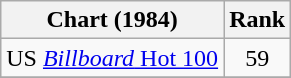<table class="wikitable">
<tr>
<th>Chart (1984)</th>
<th>Rank</th>
</tr>
<tr>
<td>US <a href='#'><em>Billboard</em> Hot 100</a></td>
<td align="center">59</td>
</tr>
<tr>
</tr>
</table>
